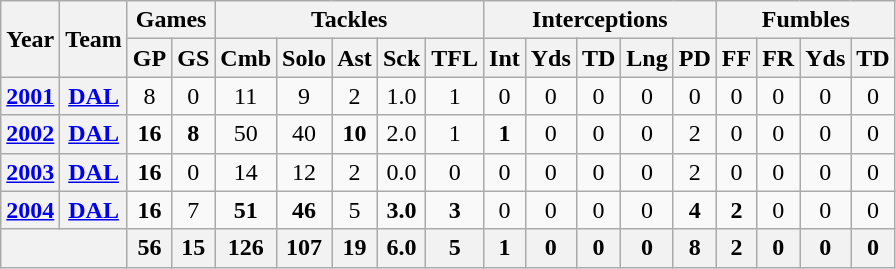<table class="wikitable" style="text-align:center">
<tr>
<th rowspan="2">Year</th>
<th rowspan="2">Team</th>
<th colspan="2">Games</th>
<th colspan="5">Tackles</th>
<th colspan="5">Interceptions</th>
<th colspan="4">Fumbles</th>
</tr>
<tr>
<th>GP</th>
<th>GS</th>
<th>Cmb</th>
<th>Solo</th>
<th>Ast</th>
<th>Sck</th>
<th>TFL</th>
<th>Int</th>
<th>Yds</th>
<th>TD</th>
<th>Lng</th>
<th>PD</th>
<th>FF</th>
<th>FR</th>
<th>Yds</th>
<th>TD</th>
</tr>
<tr>
<th><a href='#'>2001</a></th>
<th><a href='#'>DAL</a></th>
<td>8</td>
<td>0</td>
<td>11</td>
<td>9</td>
<td>2</td>
<td>1.0</td>
<td>1</td>
<td>0</td>
<td>0</td>
<td>0</td>
<td>0</td>
<td>0</td>
<td>0</td>
<td>0</td>
<td>0</td>
<td>0</td>
</tr>
<tr>
<th><a href='#'>2002</a></th>
<th><a href='#'>DAL</a></th>
<td><strong>16</strong></td>
<td><strong>8</strong></td>
<td>50</td>
<td>40</td>
<td><strong>10</strong></td>
<td>2.0</td>
<td>1</td>
<td><strong>1</strong></td>
<td>0</td>
<td>0</td>
<td>0</td>
<td>2</td>
<td>0</td>
<td>0</td>
<td>0</td>
<td>0</td>
</tr>
<tr>
<th><a href='#'>2003</a></th>
<th><a href='#'>DAL</a></th>
<td><strong>16</strong></td>
<td>0</td>
<td>14</td>
<td>12</td>
<td>2</td>
<td>0.0</td>
<td>0</td>
<td>0</td>
<td>0</td>
<td>0</td>
<td>0</td>
<td>2</td>
<td>0</td>
<td>0</td>
<td>0</td>
<td>0</td>
</tr>
<tr>
<th><a href='#'>2004</a></th>
<th><a href='#'>DAL</a></th>
<td><strong>16</strong></td>
<td>7</td>
<td><strong>51</strong></td>
<td><strong>46</strong></td>
<td>5</td>
<td><strong>3.0</strong></td>
<td><strong>3</strong></td>
<td>0</td>
<td>0</td>
<td>0</td>
<td>0</td>
<td><strong>4</strong></td>
<td><strong>2</strong></td>
<td>0</td>
<td>0</td>
<td>0</td>
</tr>
<tr>
<th colspan="2"></th>
<th>56</th>
<th>15</th>
<th>126</th>
<th>107</th>
<th>19</th>
<th>6.0</th>
<th>5</th>
<th>1</th>
<th>0</th>
<th>0</th>
<th>0</th>
<th>8</th>
<th>2</th>
<th>0</th>
<th>0</th>
<th>0</th>
</tr>
</table>
